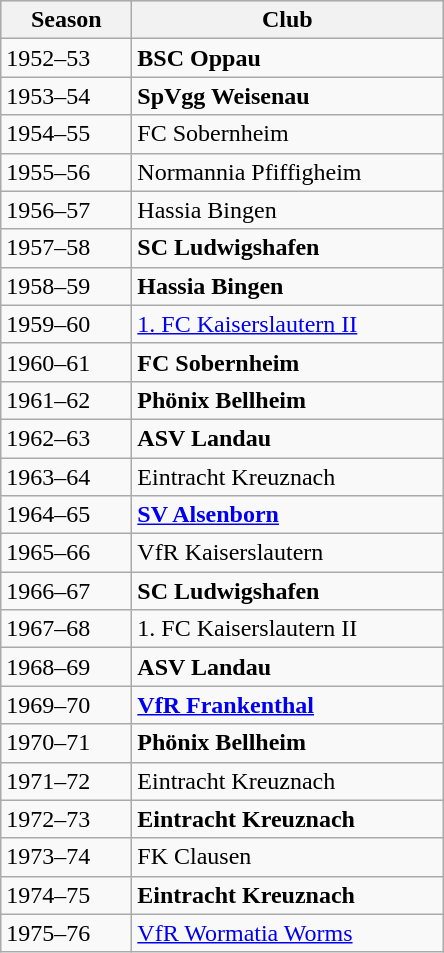<table class="wikitable">
<tr align="center" bgcolor="#dfdfdf">
<th width="80">Season</th>
<th width="200">Club</th>
</tr>
<tr>
<td>1952–53</td>
<td><strong>BSC Oppau</strong></td>
</tr>
<tr>
<td>1953–54</td>
<td><strong>SpVgg Weisenau</strong></td>
</tr>
<tr>
<td>1954–55</td>
<td>FC Sobernheim</td>
</tr>
<tr>
<td>1955–56</td>
<td>Normannia Pfiffigheim</td>
</tr>
<tr>
<td>1956–57</td>
<td>Hassia Bingen</td>
</tr>
<tr>
<td>1957–58</td>
<td><strong>SC Ludwigshafen</strong></td>
</tr>
<tr>
<td>1958–59</td>
<td><strong>Hassia Bingen</strong></td>
</tr>
<tr>
<td>1959–60</td>
<td><a href='#'>1. FC Kaiserslautern II</a></td>
</tr>
<tr>
<td>1960–61</td>
<td><strong>FC Sobernheim</strong></td>
</tr>
<tr>
<td>1961–62</td>
<td><strong>Phönix Bellheim</strong></td>
</tr>
<tr>
<td>1962–63</td>
<td><strong>ASV Landau</strong></td>
</tr>
<tr>
<td>1963–64</td>
<td>Eintracht Kreuznach</td>
</tr>
<tr>
<td>1964–65</td>
<td><strong><a href='#'>SV Alsenborn</a></strong></td>
</tr>
<tr>
<td>1965–66</td>
<td>VfR Kaiserslautern</td>
</tr>
<tr>
<td>1966–67</td>
<td><strong>SC Ludwigshafen</strong></td>
</tr>
<tr>
<td>1967–68</td>
<td>1. FC Kaiserslautern II</td>
</tr>
<tr>
<td>1968–69</td>
<td><strong>ASV Landau</strong></td>
</tr>
<tr>
<td>1969–70</td>
<td><strong><a href='#'>VfR Frankenthal</a></strong></td>
</tr>
<tr>
<td>1970–71</td>
<td><strong>Phönix Bellheim</strong></td>
</tr>
<tr>
<td>1971–72</td>
<td>Eintracht Kreuznach</td>
</tr>
<tr>
<td>1972–73</td>
<td><strong>Eintracht Kreuznach</strong></td>
</tr>
<tr>
<td>1973–74</td>
<td>FK Clausen</td>
</tr>
<tr>
<td>1974–75</td>
<td><strong>Eintracht Kreuznach</strong></td>
</tr>
<tr>
<td>1975–76</td>
<td><a href='#'>VfR Wormatia Worms</a></td>
</tr>
</table>
